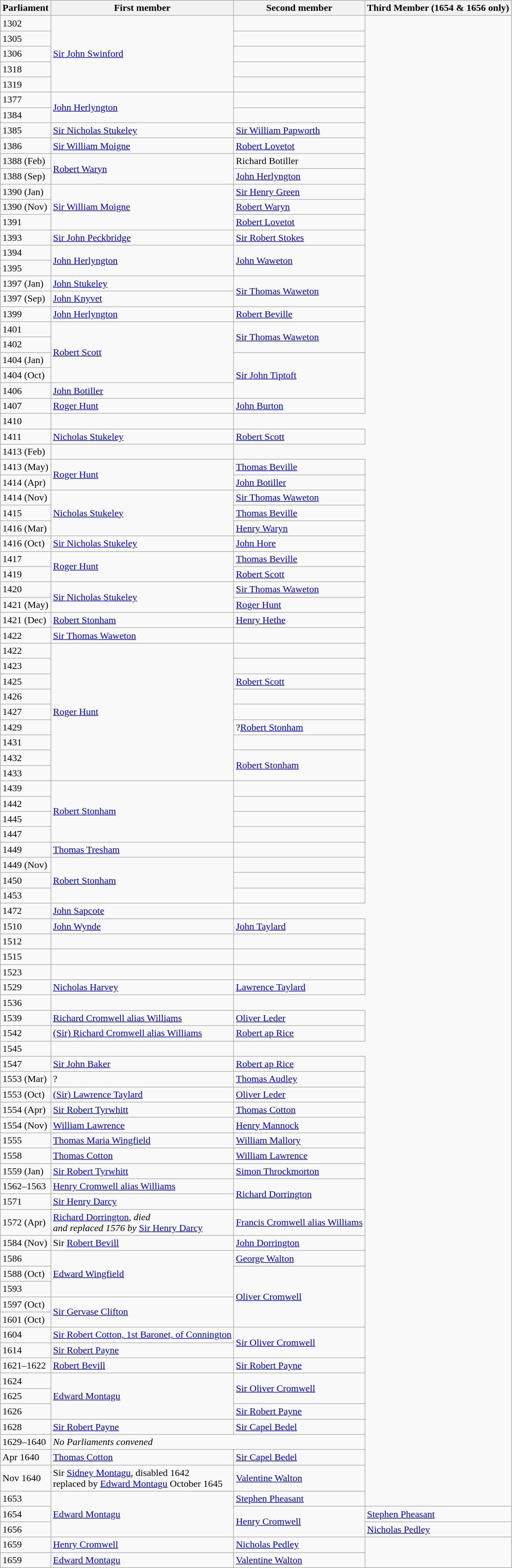<table class="wikitable">
<tr>
<th>Parliament</th>
<th>First member</th>
<th>Second member</th>
<th>Third Member (1654 & 1656 only)</th>
</tr>
<tr>
<td>1302</td>
<td rowspan="5"><a href='#'>Sir John Swinford</a></td>
<td></td>
</tr>
<tr>
<td>1305</td>
<td></td>
</tr>
<tr>
<td>1306</td>
<td></td>
</tr>
<tr>
<td>1318</td>
<td></td>
</tr>
<tr>
<td>1319</td>
<td></td>
</tr>
<tr>
<td>1377</td>
<td rowspan="2"><a href='#'>John Herlyngton</a></td>
<td></td>
</tr>
<tr>
<td>1384</td>
<td></td>
</tr>
<tr>
<td>1385</td>
<td><a href='#'>Sir Nicholas Stukeley</a></td>
<td><a href='#'>Sir William Papworth</a></td>
</tr>
<tr>
<td>1386</td>
<td><a href='#'>Sir William Moigne</a></td>
<td><a href='#'>Robert Lovetot</a></td>
</tr>
<tr>
<td>1388 (Feb)</td>
<td rowspan="2"><a href='#'>Robert Waryn</a></td>
<td>Richard Botiller</td>
</tr>
<tr>
<td>1388 (Sep)</td>
<td><a href='#'>John Herlyngton</a></td>
</tr>
<tr>
<td>1390 (Jan)</td>
<td rowspan="3"><a href='#'>Sir William Moigne</a></td>
<td><a href='#'>Sir Henry Green</a></td>
</tr>
<tr>
<td>1390 (Nov)</td>
<td><a href='#'>Robert Waryn</a></td>
</tr>
<tr>
<td>1391</td>
<td><a href='#'>Robert Lovetot</a></td>
</tr>
<tr>
<td>1393</td>
<td><a href='#'>Sir John Peckbridge</a></td>
<td><a href='#'>Sir Robert Stokes</a></td>
</tr>
<tr>
<td>1394</td>
<td rowspan="2"><a href='#'>John Herlyngton</a></td>
<td rowspan="2"><a href='#'>John Waweton</a></td>
</tr>
<tr>
<td>1395</td>
</tr>
<tr>
<td>1397 (Jan)</td>
<td><a href='#'>John Stukeley</a></td>
<td rowspan="2"><a href='#'>Sir Thomas Waweton</a></td>
</tr>
<tr>
<td>1397 (Sep)</td>
<td><a href='#'>John Knyvet</a></td>
</tr>
<tr>
<td>1399</td>
<td><a href='#'>John Herlyngton</a></td>
<td><a href='#'>Robert Beville</a></td>
</tr>
<tr>
<td>1401</td>
<td rowspan="4"><a href='#'>Robert Scott</a></td>
<td rowspan="2"><a href='#'>Sir Thomas Waweton</a></td>
</tr>
<tr>
<td>1402</td>
</tr>
<tr>
<td>1404 (Jan)</td>
<td rowspan="3"><a href='#'>Sir John Tiptoft</a></td>
</tr>
<tr>
<td>1404 (Oct)</td>
</tr>
<tr>
<td>1406</td>
<td><a href='#'>John Botiller</a></td>
</tr>
<tr>
<td>1407</td>
<td><a href='#'>Roger Hunt</a></td>
<td><a href='#'>John Burton</a></td>
</tr>
<tr>
<td>1410</td>
<td></td>
</tr>
<tr>
<td>1411</td>
<td><a href='#'>Nicholas Stukeley</a></td>
<td><a href='#'>Robert Scott</a></td>
</tr>
<tr>
<td>1413 (Feb)</td>
<td></td>
</tr>
<tr>
<td>1413 (May)</td>
<td rowspan="2"><a href='#'>Roger Hunt</a></td>
<td><a href='#'>Thomas Beville</a></td>
</tr>
<tr>
<td>1414 (Apr)</td>
<td><a href='#'>John Botiller</a></td>
</tr>
<tr>
<td>1414 (Nov)</td>
<td rowspan="3"><a href='#'>Nicholas Stukeley</a></td>
<td><a href='#'>Sir Thomas Waweton</a></td>
</tr>
<tr>
<td>1415</td>
<td><a href='#'>Thomas Beville</a></td>
</tr>
<tr>
<td>1416 (Mar)</td>
<td><a href='#'>Henry Waryn</a></td>
</tr>
<tr>
<td>1416 (Oct)</td>
<td><a href='#'>Sir Nicholas Stukeley</a></td>
<td><a href='#'>John Hore</a>  </td>
</tr>
<tr>
<td>1417</td>
<td rowspan="2"><a href='#'>Roger Hunt</a></td>
<td><a href='#'>Thomas Beville</a></td>
</tr>
<tr>
<td>1419</td>
<td><a href='#'>Robert Scott</a></td>
</tr>
<tr>
<td>1420</td>
<td rowspan="2"><a href='#'>Sir Nicholas Stukeley</a></td>
<td><a href='#'>Sir Thomas Waweton</a></td>
</tr>
<tr>
<td>1421 (May)</td>
<td><a href='#'>Roger Hunt</a></td>
</tr>
<tr>
<td>1421 (Dec)</td>
<td><a href='#'>Robert Stonham</a></td>
<td><a href='#'>Henry Hethe</a></td>
</tr>
<tr>
<td>1422</td>
<td><a href='#'>Sir Thomas Waweton</a></td>
<td></td>
</tr>
<tr>
<td>1422</td>
<td rowspan="9"><a href='#'>Roger Hunt</a></td>
<td></td>
</tr>
<tr>
<td>1423</td>
<td></td>
</tr>
<tr>
<td>1425</td>
<td><a href='#'>Robert Scott</a></td>
</tr>
<tr>
<td>1426</td>
<td></td>
</tr>
<tr>
<td>1427</td>
<td></td>
</tr>
<tr>
<td>1429</td>
<td>?<a href='#'>Robert Stonham</a></td>
</tr>
<tr>
<td>1431</td>
<td></td>
</tr>
<tr>
<td>1432</td>
<td rowspan="2"><a href='#'>Robert Stonham</a></td>
</tr>
<tr>
<td>1433</td>
</tr>
<tr>
<td>1439</td>
<td rowspan="4"><a href='#'>Robert Stonham</a></td>
<td></td>
</tr>
<tr>
<td>1442</td>
<td></td>
</tr>
<tr>
<td>1445</td>
<td></td>
</tr>
<tr>
<td>1447</td>
<td></td>
</tr>
<tr>
<td>1449</td>
<td><a href='#'>Thomas Tresham</a></td>
<td></td>
</tr>
<tr>
<td>1449 (Nov)</td>
<td rowspan="3"><a href='#'>Robert Stonham</a></td>
<td></td>
</tr>
<tr>
<td>1450</td>
<td></td>
</tr>
<tr>
<td>1453</td>
<td></td>
</tr>
<tr>
<td>1472</td>
<td><a href='#'>John Sapcote</a></td>
</tr>
<tr>
<td>1510</td>
<td><a href='#'>John Wynde</a></td>
<td><a href='#'>John Taylard</a></td>
</tr>
<tr>
<td>1512</td>
<td></td>
<td></td>
</tr>
<tr>
<td>1515</td>
<td></td>
<td></td>
</tr>
<tr>
<td>1523</td>
<td></td>
<td></td>
</tr>
<tr>
<td>1529</td>
<td><a href='#'>Nicholas Harvey</a></td>
<td><a href='#'>Lawrence Taylard</a></td>
</tr>
<tr>
<td>1536</td>
<td></td>
</tr>
<tr>
<td>1539</td>
<td><a href='#'>Richard Cromwell alias Williams</a></td>
<td><a href='#'>Oliver Leder</a></td>
</tr>
<tr>
<td>1542</td>
<td><a href='#'>(Sir) Richard Cromwell alias Williams</a></td>
<td><a href='#'>Robert ap Rice</a></td>
</tr>
<tr>
<td>1545</td>
<td></td>
</tr>
<tr>
<td>1547</td>
<td><a href='#'>Sir John Baker</a></td>
<td><a href='#'>Robert ap Rice</a></td>
</tr>
<tr>
<td>1553 (Mar)</td>
<td>?</td>
<td><a href='#'>Thomas Audley</a></td>
</tr>
<tr>
<td>1553 (Oct)</td>
<td><a href='#'>(Sir) Lawrence Taylard</a></td>
<td><a href='#'>Oliver Leder</a></td>
</tr>
<tr>
<td>1554 (Apr)</td>
<td><a href='#'>Sir Robert Tyrwhitt</a></td>
<td><a href='#'>Thomas Cotton</a></td>
</tr>
<tr>
<td>1554 (Nov)</td>
<td><a href='#'>William Lawrence</a></td>
<td><a href='#'>Henry Mannock</a></td>
</tr>
<tr>
<td>1555</td>
<td><a href='#'>Thomas Maria Wingfield</a></td>
<td><a href='#'>William Mallory</a></td>
</tr>
<tr>
<td>1558</td>
<td><a href='#'>Thomas Cotton</a></td>
<td><a href='#'>William Lawrence</a></td>
</tr>
<tr>
<td>1559 (Jan)</td>
<td><a href='#'>Sir Robert Tyrwhitt</a></td>
<td><a href='#'>Simon Throckmorton</a></td>
</tr>
<tr>
<td>1562–1563</td>
<td><a href='#'>Henry Cromwell alias Williams</a></td>
<td rowspan="2"><a href='#'>Richard Dorrington</a></td>
</tr>
<tr>
<td>1571</td>
<td><a href='#'>Sir Henry Darcy</a></td>
</tr>
<tr>
<td>1572 (Apr)</td>
<td><a href='#'>Richard Dorrington</a>, <em>died <br> and replaced 1576 by</em> <a href='#'>Sir Henry Darcy</a></td>
<td><a href='#'>Francis Cromwell alias Williams</a>  </td>
</tr>
<tr>
<td>1584 (Nov)</td>
<td>Sir <a href='#'>Robert Bevill</a></td>
<td><a href='#'>John Dorrington</a></td>
</tr>
<tr>
<td>1586</td>
<td rowspan="3"><a href='#'>Edward Wingfield</a></td>
<td><a href='#'>George Walton</a></td>
</tr>
<tr>
<td>1588 (Oct)</td>
<td rowspan="4"><a href='#'>Oliver Cromwell</a></td>
</tr>
<tr>
<td>1593</td>
</tr>
<tr>
<td>1597 (Oct)</td>
<td rowspan="2"><a href='#'>Sir Gervase Clifton</a></td>
</tr>
<tr>
<td>1601 (Oct)</td>
</tr>
<tr>
<td>1604</td>
<td><a href='#'>Sir Robert Cotton, 1st Baronet, of Connington</a></td>
<td rowspan="2"><a href='#'>Sir Oliver Cromwell</a></td>
</tr>
<tr>
<td>1614</td>
<td><a href='#'>Sir Robert Payne</a></td>
</tr>
<tr>
<td>1621–1622</td>
<td><a href='#'>Robert Bevill</a></td>
<td><a href='#'>Sir Robert Payne</a></td>
</tr>
<tr>
<td>1624</td>
<td rowspan="3"><a href='#'>Edward Montagu</a></td>
<td rowspan="2"><a href='#'>Sir Oliver Cromwell</a></td>
</tr>
<tr>
<td>1625</td>
</tr>
<tr>
<td>1626</td>
<td><a href='#'>Sir Robert Payne</a></td>
</tr>
<tr>
<td>1628</td>
<td><a href='#'>Sir Robert Payne</a></td>
<td><a href='#'>Sir Capel Bedel</a></td>
</tr>
<tr>
<td>1629–1640</td>
<td colspan = "2"><em>No Parliaments convened</em></td>
</tr>
<tr>
<td>Apr 1640</td>
<td><a href='#'>Thomas Cotton</a></td>
<td><a href='#'>Sir Capel Bedel</a></td>
</tr>
<tr>
<td>Nov 1640</td>
<td>Sir <a href='#'>Sidney Montagu</a>, disabled 1642 <br> replaced by <a href='#'>Edward Montagu</a> October 1645</td>
<td><a href='#'>Valentine Walton</a></td>
</tr>
<tr>
<td>1653</td>
<td rowspan="3"><a href='#'>Edward Montagu</a></td>
<td><a href='#'>Stephen Pheasant</a></td>
</tr>
<tr>
<td>1654</td>
<td rowspan="2"><a href='#'>Henry Cromwell</a></td>
<td><a href='#'>Stephen Pheasant</a></td>
</tr>
<tr>
<td>1656</td>
<td><a href='#'>Nicholas Pedley</a></td>
</tr>
<tr>
<td>1659</td>
<td><a href='#'>Henry Cromwell</a></td>
<td><a href='#'>Nicholas Pedley</a></td>
</tr>
<tr>
<td>1659</td>
<td><a href='#'>Edward Montagu</a></td>
<td><a href='#'>Valentine Walton</a></td>
</tr>
</table>
